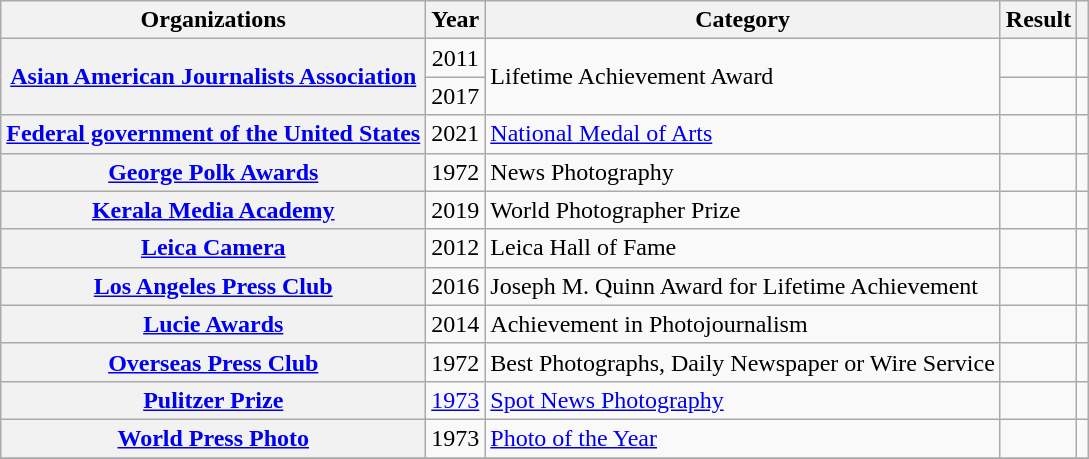<table class="wikitable sortable plainrowheaders">
<tr>
<th scope="col">Organizations</th>
<th scope="col">Year</th>
<th scope="col">Category</th>
<th scope="col">Result</th>
<th scope="col" class="unsortable"></th>
</tr>
<tr>
<th scope="row" rowspan="2"><a href='#'>Asian American Journalists Association</a></th>
<td align="center">2011</td>
<td rowspan="2">Lifetime Achievement Award</td>
<td></td>
<td align="center"></td>
</tr>
<tr>
<td align="center">2017</td>
<td></td>
<td align="center"></td>
</tr>
<tr>
<th scope="row"><a href='#'>Federal government of the United States</a></th>
<td align="center">2021</td>
<td><a href='#'>National Medal of Arts</a></td>
<td></td>
<td align="center"></td>
</tr>
<tr>
<th scope="row"><a href='#'>George Polk Awards</a></th>
<td align="center">1972</td>
<td>News Photography</td>
<td></td>
<td align="center"></td>
</tr>
<tr>
<th scope="row"><a href='#'>Kerala Media Academy</a></th>
<td align="center">2019</td>
<td>World Photographer Prize</td>
<td></td>
<td align="center"></td>
</tr>
<tr>
<th scope="row"><a href='#'>Leica Camera</a></th>
<td align="center">2012</td>
<td>Leica Hall of Fame</td>
<td></td>
<td align="center"></td>
</tr>
<tr>
<th scope="row"><a href='#'>Los Angeles Press Club</a></th>
<td align="center">2016</td>
<td>Joseph M. Quinn Award for Lifetime Achievement</td>
<td></td>
<td align="center"></td>
</tr>
<tr>
<th scope="row"><a href='#'>Lucie Awards</a></th>
<td align="center">2014</td>
<td>Achievement in Photojournalism</td>
<td></td>
<td align="center"></td>
</tr>
<tr>
<th scope="row"><a href='#'>Overseas Press Club</a></th>
<td align="center">1972</td>
<td>Best Photographs, Daily Newspaper or Wire Service</td>
<td></td>
<td align="center"></td>
</tr>
<tr>
<th scope="row"><a href='#'>Pulitzer Prize</a></th>
<td align="center"><a href='#'>1973</a></td>
<td><a href='#'>Spot News Photography</a></td>
<td></td>
<td align="center"></td>
</tr>
<tr>
<th scope="row"><a href='#'>World Press Photo</a></th>
<td align="center">1973</td>
<td><a href='#'>Photo of the Year</a></td>
<td></td>
<td align="center"></td>
</tr>
<tr>
</tr>
</table>
